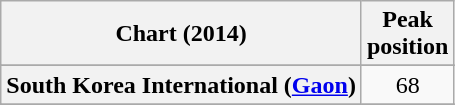<table class="wikitable sortable plainrowheaders" style="text-align: center">
<tr>
<th scope="col">Chart (2014)</th>
<th scope="col">Peak<br>position</th>
</tr>
<tr>
</tr>
<tr>
</tr>
<tr>
</tr>
<tr>
<th scope="row">South Korea International (<a href='#'>Gaon</a>)</th>
<td>68</td>
</tr>
<tr>
</tr>
<tr>
</tr>
</table>
